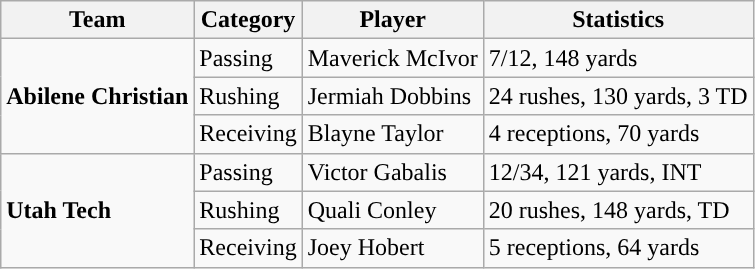<table class="wikitable" style="float: left;">
<tr>
<th>Team</th>
<th>Category</th>
<th>Player</th>
<th>Statistics</th>
</tr>
<tr>
<td rowspan=3><strong>Abilene Christian</strong></td>
<td>Passing</td>
<td>Maverick McIvor</td>
<td>7/12, 148 yards</td>
</tr>
<tr>
<td>Rushing</td>
<td>Jermiah Dobbins</td>
<td>24 rushes, 130 yards, 3 TD</td>
</tr>
<tr>
<td>Receiving</td>
<td>Blayne Taylor</td>
<td>4 receptions, 70 yards</td>
</tr>
<tr>
<td rowspan=3><strong>Utah Tech</strong></td>
<td>Passing</td>
<td>Victor Gabalis</td>
<td>12/34, 121 yards, INT</td>
</tr>
<tr>
<td>Rushing</td>
<td>Quali Conley</td>
<td>20 rushes, 148 yards, TD</td>
</tr>
<tr>
<td>Receiving</td>
<td>Joey Hobert</td>
<td>5 receptions, 64 yards</td>
</tr>
</table>
